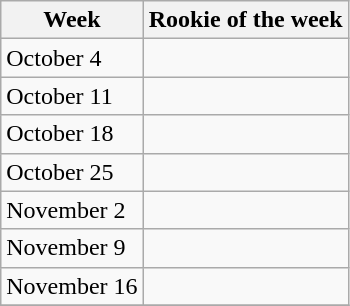<table class="wikitable">
<tr>
<th>Week</th>
<th>Rookie of the week</th>
</tr>
<tr>
<td>October 4</td>
<td></td>
</tr>
<tr>
<td>October 11</td>
<td></td>
</tr>
<tr>
<td>October 18</td>
<td></td>
</tr>
<tr>
<td>October 25</td>
<td></td>
</tr>
<tr>
<td>November 2</td>
<td></td>
</tr>
<tr>
<td>November 9</td>
<td></td>
</tr>
<tr>
<td>November 16</td>
<td></td>
</tr>
<tr>
</tr>
</table>
